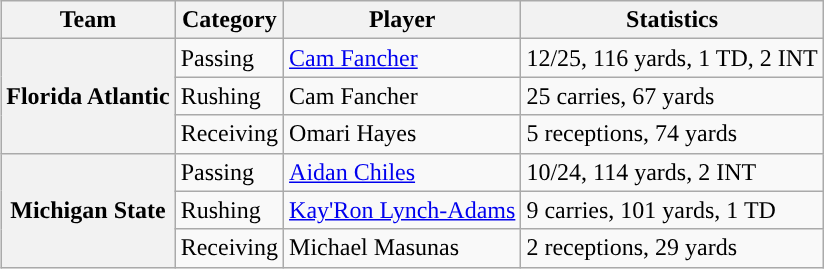<table class="wikitable" style="float:right">
<tr>
<th>Team</th>
<th>Category</th>
<th>Player</th>
<th>Statistics</th>
</tr>
<tr>
<th rowspan=3>Florida Atlantic</th>
<td>Passing</td>
<td><a href='#'>Cam Fancher</a></td>
<td>12/25, 116 yards, 1 TD, 2 INT</td>
</tr>
<tr>
<td>Rushing</td>
<td>Cam Fancher</td>
<td>25 carries, 67 yards</td>
</tr>
<tr>
<td>Receiving</td>
<td>Omari Hayes</td>
<td>5 receptions, 74 yards</td>
</tr>
<tr>
<th rowspan=3>Michigan State</th>
<td>Passing</td>
<td><a href='#'>Aidan Chiles</a></td>
<td>10/24, 114 yards, 2 INT</td>
</tr>
<tr>
<td>Rushing</td>
<td><a href='#'>Kay'Ron Lynch-Adams</a></td>
<td>9 carries, 101 yards, 1 TD</td>
</tr>
<tr>
<td>Receiving</td>
<td>Michael Masunas</td>
<td>2 receptions, 29 yards</td>
</tr>
</table>
